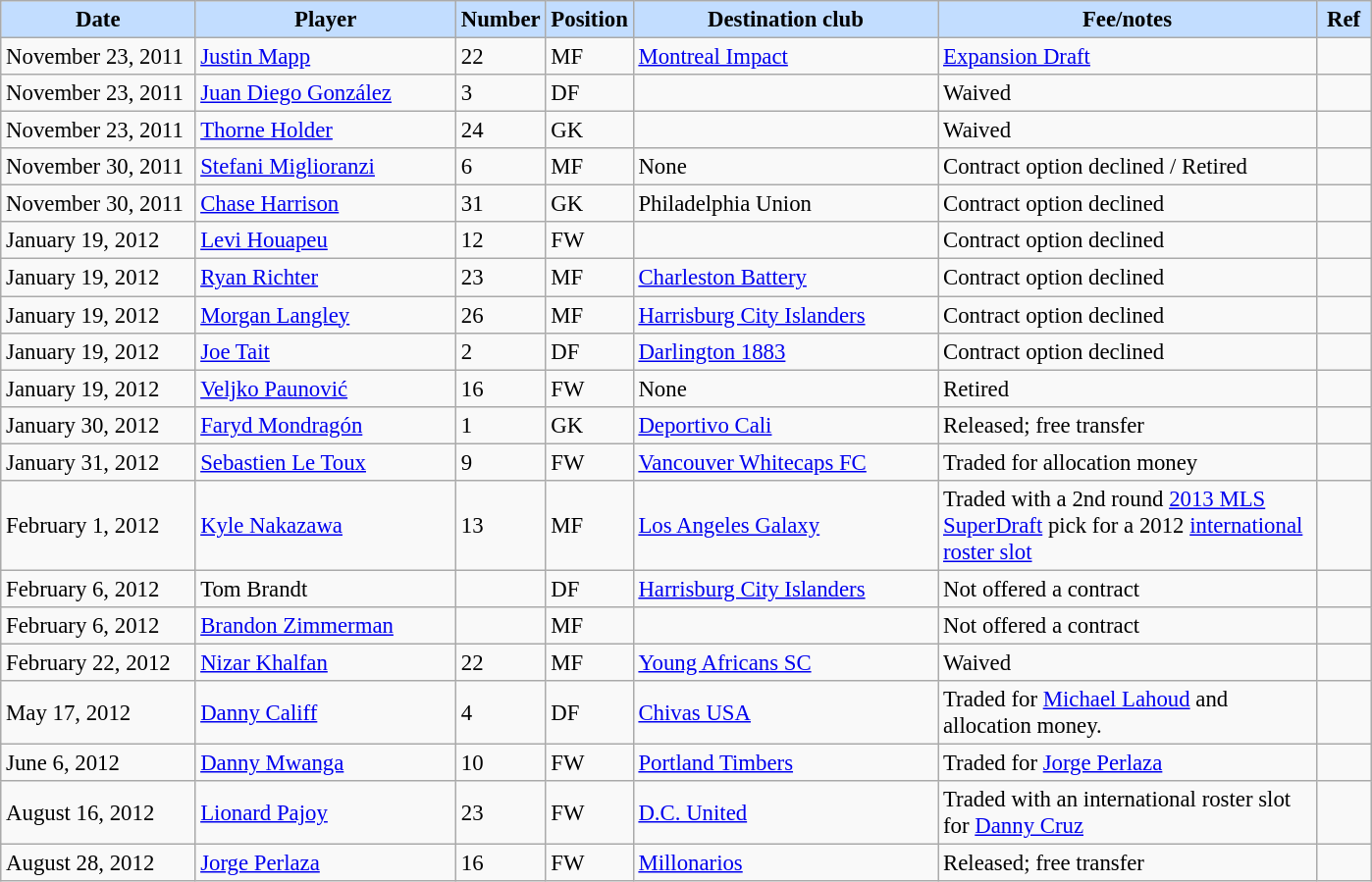<table class="wikitable" style="text-align:left; font-size:95%;">
<tr>
<th style="background:#c2ddff; width:125px;">Date</th>
<th style="background:#c2ddff; width:170px;">Player</th>
<th style="background:#c2ddff; width:50px;">Number</th>
<th style="background:#c2ddff; width:50px;">Position</th>
<th style="background:#c2ddff; width:200px;">Destination club</th>
<th style="background:#c2ddff; width:250px;">Fee/notes</th>
<th style="background:#c2ddff; width:30px;">Ref</th>
</tr>
<tr>
<td>November 23, 2011</td>
<td> <a href='#'>Justin Mapp</a></td>
<td>22</td>
<td>MF</td>
<td> <a href='#'>Montreal Impact</a></td>
<td><a href='#'>Expansion Draft</a></td>
<td></td>
</tr>
<tr>
<td>November 23, 2011</td>
<td> <a href='#'>Juan Diego González</a></td>
<td>3</td>
<td>DF</td>
<td></td>
<td>Waived</td>
<td></td>
</tr>
<tr>
<td>November 23, 2011</td>
<td> <a href='#'>Thorne Holder</a></td>
<td>24</td>
<td>GK</td>
<td></td>
<td>Waived</td>
<td></td>
</tr>
<tr>
<td>November 30, 2011</td>
<td> <a href='#'>Stefani Miglioranzi</a></td>
<td>6</td>
<td>MF</td>
<td>None</td>
<td>Contract option declined / Retired</td>
<td></td>
</tr>
<tr>
<td>November 30, 2011</td>
<td> <a href='#'>Chase Harrison</a></td>
<td>31</td>
<td>GK</td>
<td>Philadelphia Union</td>
<td>Contract option declined</td>
<td></td>
</tr>
<tr>
<td>January 19, 2012</td>
<td> <a href='#'>Levi Houapeu</a></td>
<td>12</td>
<td>FW</td>
<td></td>
<td>Contract option declined</td>
<td></td>
</tr>
<tr>
<td>January 19, 2012</td>
<td> <a href='#'>Ryan Richter</a></td>
<td>23</td>
<td>MF</td>
<td> <a href='#'>Charleston Battery</a></td>
<td>Contract option declined</td>
<td></td>
</tr>
<tr>
<td>January 19, 2012</td>
<td> <a href='#'>Morgan Langley</a></td>
<td>26</td>
<td>MF</td>
<td> <a href='#'>Harrisburg City Islanders</a></td>
<td>Contract option declined</td>
<td></td>
</tr>
<tr>
<td>January 19, 2012</td>
<td> <a href='#'>Joe Tait</a></td>
<td>2</td>
<td>DF</td>
<td> <a href='#'>Darlington 1883</a></td>
<td>Contract option declined</td>
<td></td>
</tr>
<tr>
<td>January 19, 2012</td>
<td> <a href='#'>Veljko Paunović</a></td>
<td>16</td>
<td>FW</td>
<td>None</td>
<td>Retired</td>
<td></td>
</tr>
<tr>
<td>January 30, 2012</td>
<td> <a href='#'>Faryd Mondragón</a></td>
<td>1</td>
<td>GK</td>
<td> <a href='#'>Deportivo Cali</a></td>
<td>Released; free transfer</td>
<td></td>
</tr>
<tr>
<td>January 31, 2012</td>
<td> <a href='#'>Sebastien Le Toux</a></td>
<td>9</td>
<td>FW</td>
<td> <a href='#'>Vancouver Whitecaps FC</a></td>
<td>Traded for allocation money</td>
<td></td>
</tr>
<tr>
<td>February 1, 2012</td>
<td> <a href='#'>Kyle Nakazawa</a></td>
<td>13</td>
<td>MF</td>
<td> <a href='#'>Los Angeles Galaxy</a></td>
<td>Traded with a 2nd round <a href='#'>2013 MLS SuperDraft</a> pick for a 2012 <a href='#'>international roster slot</a></td>
<td></td>
</tr>
<tr>
<td>February 6, 2012</td>
<td> Tom Brandt</td>
<td></td>
<td>DF</td>
<td> <a href='#'>Harrisburg City Islanders</a></td>
<td>Not offered a contract</td>
<td></td>
</tr>
<tr>
<td>February 6, 2012</td>
<td> <a href='#'>Brandon Zimmerman</a></td>
<td></td>
<td>MF</td>
<td></td>
<td>Not offered a contract</td>
<td></td>
</tr>
<tr>
<td>February 22, 2012</td>
<td> <a href='#'>Nizar Khalfan</a></td>
<td>22</td>
<td>MF</td>
<td> <a href='#'>Young Africans SC</a></td>
<td>Waived</td>
<td></td>
</tr>
<tr>
<td>May 17, 2012</td>
<td> <a href='#'>Danny Califf</a></td>
<td>4</td>
<td>DF</td>
<td> <a href='#'>Chivas USA</a></td>
<td>Traded for <a href='#'>Michael Lahoud</a> and allocation money.</td>
<td></td>
</tr>
<tr>
<td>June 6, 2012</td>
<td> <a href='#'>Danny Mwanga</a></td>
<td>10</td>
<td>FW</td>
<td> <a href='#'>Portland Timbers</a></td>
<td>Traded for <a href='#'>Jorge Perlaza</a></td>
<td></td>
</tr>
<tr>
<td>August 16, 2012</td>
<td> <a href='#'>Lionard Pajoy</a></td>
<td>23</td>
<td>FW</td>
<td> <a href='#'>D.C. United</a></td>
<td>Traded with an international roster slot for <a href='#'>Danny Cruz</a></td>
<td></td>
</tr>
<tr>
<td>August 28, 2012</td>
<td> <a href='#'>Jorge Perlaza</a></td>
<td>16</td>
<td>FW</td>
<td> <a href='#'>Millonarios</a></td>
<td>Released; free transfer</td>
<td><br></td>
</tr>
</table>
